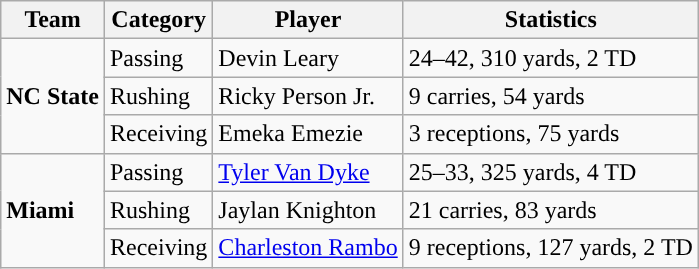<table class="wikitable" style="float: left;">
<tr>
<th>Team</th>
<th>Category</th>
<th>Player</th>
<th>Statistics</th>
</tr>
<tr>
<td rowspan=3><strong>NC State</strong></td>
<td>Passing</td>
<td>Devin Leary</td>
<td>24–42, 310 yards, 2 TD</td>
</tr>
<tr>
<td>Rushing</td>
<td>Ricky Person Jr.</td>
<td>9 carries, 54 yards</td>
</tr>
<tr>
<td>Receiving</td>
<td>Emeka Emezie</td>
<td>3 receptions, 75 yards</td>
</tr>
<tr>
<td rowspan=3><strong>Miami</strong></td>
<td>Passing</td>
<td><a href='#'>Tyler Van Dyke</a></td>
<td>25–33, 325 yards, 4 TD</td>
</tr>
<tr>
<td>Rushing</td>
<td>Jaylan Knighton</td>
<td>21 carries, 83 yards</td>
</tr>
<tr>
<td>Receiving</td>
<td><a href='#'>Charleston Rambo</a></td>
<td>9 receptions, 127 yards, 2 TD</td>
</tr>
</table>
